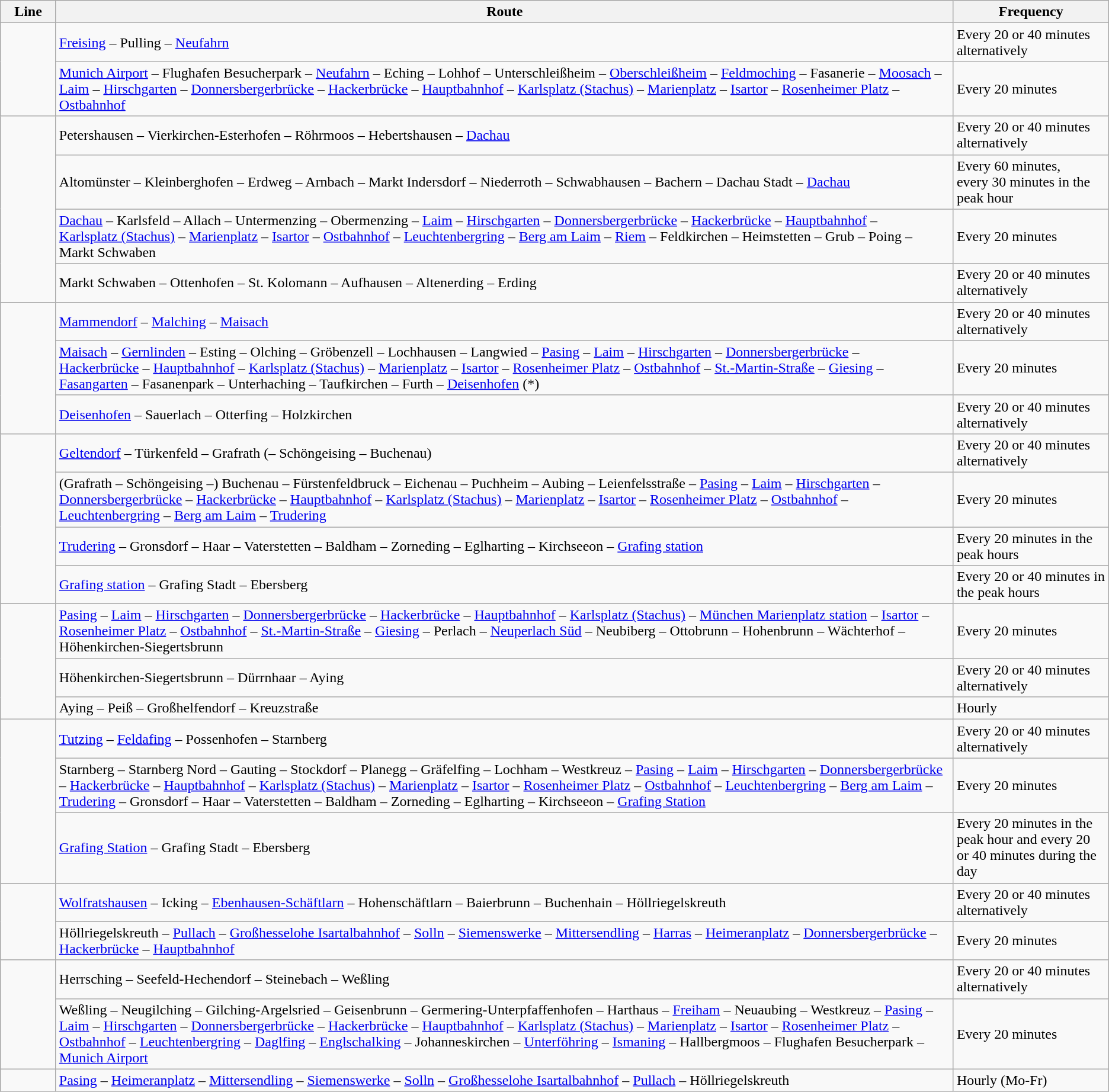<table class="wikitable">
<tr class="hintergrundfarbe6">
<th>Line</th>
<th width="81%">Route</th>
<th width="14%">Frequency</th>
</tr>
<tr>
<td align="center" rowspan="2"></td>
<td><a href='#'>Freising</a> – Pulling – <a href='#'>Neufahrn</a></td>
<td>Every 20 or 40 minutes alternatively</td>
</tr>
<tr>
<td><a href='#'>Munich Airport</a> – Flughafen Besucherpark – <a href='#'>Neufahrn</a> – Eching – Lohhof – Unterschleißheim – <a href='#'>Oberschleißheim</a> – <a href='#'>Feldmoching</a> – Fasanerie – <a href='#'>Moosach</a> – <a href='#'>Laim</a> – <a href='#'>Hirschgarten</a> – <a href='#'>Donnersbergerbrücke</a> – <a href='#'>Hackerbrücke</a> – <a href='#'>Hauptbahnhof</a> – <a href='#'>Karlsplatz (Stachus)</a> – <a href='#'>Marienplatz</a> – <a href='#'>Isartor</a> – <a href='#'>Rosenheimer Platz</a> – <a href='#'>Ostbahnhof</a></td>
<td>Every 20 minutes</td>
</tr>
<tr>
<td align="center" rowspan="4"></td>
<td>Petershausen – Vierkirchen-Esterhofen – Röhrmoos – Hebertshausen – <a href='#'>Dachau</a></td>
<td>Every 20 or 40 minutes alternatively</td>
</tr>
<tr>
<td>Altomünster – Kleinberghofen – Erdweg – Arnbach – Markt Indersdorf – Niederroth – Schwabhausen – Bachern – Dachau Stadt – <a href='#'>Dachau</a></td>
<td>Every 60 minutes,<br>every 30 minutes in the peak hour</td>
</tr>
<tr>
<td><a href='#'>Dachau</a> – Karlsfeld – Allach – Untermenzing – Obermenzing – <a href='#'>Laim</a> – <a href='#'>Hirschgarten</a> – <a href='#'>Donnersbergerbrücke</a> – <a href='#'>Hackerbrücke</a> – <a href='#'>Hauptbahnhof</a> – <a href='#'>Karlsplatz (Stachus)</a> – <a href='#'>Marienplatz</a> – <a href='#'>Isartor</a> – <a href='#'>Ostbahnhof</a> – <a href='#'>Leuchtenbergring</a> – <a href='#'>Berg am Laim</a> – <a href='#'>Riem</a> – Feldkirchen – Heimstetten – Grub – Poing – Markt Schwaben</td>
<td>Every 20 minutes</td>
</tr>
<tr>
<td>Markt Schwaben – Ottenhofen – St. Kolomann – Aufhausen – Altenerding – Erding</td>
<td>Every 20 or 40 minutes alternatively</td>
</tr>
<tr>
<td align="center" rowspan="3"></td>
<td><a href='#'>Mammendorf</a> – <a href='#'>Malching</a> – <a href='#'>Maisach</a></td>
<td>Every 20 or 40 minutes alternatively</td>
</tr>
<tr>
<td><a href='#'>Maisach</a> – <a href='#'>Gernlinden</a> – Esting – Olching – Gröbenzell – Lochhausen – Langwied – <a href='#'>Pasing</a> – <a href='#'>Laim</a> – <a href='#'>Hirschgarten</a> – <a href='#'>Donnersbergerbrücke</a> – <a href='#'>Hackerbrücke</a> – <a href='#'>Hauptbahnhof</a> – <a href='#'>Karlsplatz (Stachus)</a> – <a href='#'>Marienplatz</a> – <a href='#'>Isartor</a> – <a href='#'>Rosenheimer Platz</a> – <a href='#'>Ostbahnhof</a> – <a href='#'>St.-Martin-Straße</a> – <a href='#'>Giesing</a> – <a href='#'>Fasangarten</a> – Fasanenpark – Unterhaching – Taufkirchen – Furth – <a href='#'>Deisenhofen</a> (*)</td>
<td>Every 20 minutes</td>
</tr>
<tr>
<td><a href='#'>Deisenhofen</a> – Sauerlach – Otterfing – Holzkirchen</td>
<td>Every 20 or 40 minutes alternatively</td>
</tr>
<tr>
<td rowspan="4" align="center"></td>
<td><a href='#'>Geltendorf</a> – Türkenfeld – Grafrath (– Schöngeising – Buchenau)</td>
<td>Every 20 or 40 minutes alternatively</td>
</tr>
<tr>
<td>(Grafrath – Schöngeising –) Buchenau – Fürstenfeldbruck – Eichenau – Puchheim – Aubing – Leienfelsstraße – <a href='#'>Pasing</a> – <a href='#'>Laim</a> – <a href='#'>Hirschgarten</a> – <a href='#'>Donnersbergerbrücke</a> – <a href='#'>Hackerbrücke</a> – <a href='#'>Hauptbahnhof</a> – <a href='#'>Karlsplatz (Stachus)</a> – <a href='#'>Marienplatz</a> – <a href='#'>Isartor</a> – <a href='#'>Rosenheimer Platz</a> – <a href='#'>Ostbahnhof</a> – <a href='#'>Leuchtenbergring</a> – <a href='#'>Berg am Laim</a> – <a href='#'>Trudering</a></td>
<td>Every 20 minutes</td>
</tr>
<tr>
<td><a href='#'>Trudering</a> – Gronsdorf – Haar – Vaterstetten – Baldham – Zorneding – Eglharting – Kirchseeon – <a href='#'>Grafing station</a></td>
<td>Every 20 minutes in the peak hours</td>
</tr>
<tr>
<td><a href='#'>Grafing station</a> – Grafing Stadt – Ebersberg</td>
<td>Every 20 or 40 minutes in the peak hours</td>
</tr>
<tr>
<td align="center" rowspan="3"></td>
<td><a href='#'>Pasing</a> – <a href='#'>Laim</a> – <a href='#'>Hirschgarten</a> – <a href='#'>Donnersbergerbrücke</a> – <a href='#'>Hackerbrücke</a> – <a href='#'>Hauptbahnhof</a> – <a href='#'>Karlsplatz (Stachus)</a> – <a href='#'>München Marienplatz station</a> – <a href='#'>Isartor</a> – <a href='#'>Rosenheimer Platz</a> – <a href='#'>Ostbahnhof</a> – <a href='#'>St.-Martin-Straße</a> – <a href='#'>Giesing</a> – Perlach – <a href='#'>Neuperlach Süd</a> – Neubiberg – Ottobrunn – Hohenbrunn – Wächterhof – Höhenkirchen-Siegertsbrunn</td>
<td>Every 20 minutes</td>
</tr>
<tr>
<td>Höhenkirchen-Siegertsbrunn – Dürrnhaar – Aying</td>
<td>Every 20 or 40 minutes alternatively</td>
</tr>
<tr>
<td>Aying – Peiß – Großhelfendorf – Kreuzstraße</td>
<td>Hourly</td>
</tr>
<tr>
<td align="center" rowspan="3"></td>
<td><a href='#'>Tutzing</a> – <a href='#'>Feldafing</a> – Possenhofen – Starnberg</td>
<td>Every 20 or 40 minutes alternatively</td>
</tr>
<tr>
<td>Starnberg – Starnberg Nord – Gauting – Stockdorf – Planegg – Gräfelfing – Lochham – Westkreuz – <a href='#'>Pasing</a> – <a href='#'>Laim</a> – <a href='#'>Hirschgarten</a> – <a href='#'>Donnersbergerbrücke</a> – <a href='#'>Hackerbrücke</a> – <a href='#'>Hauptbahnhof</a> – <a href='#'>Karlsplatz (Stachus)</a> – <a href='#'>Marienplatz</a> – <a href='#'>Isartor</a> – <a href='#'>Rosenheimer Platz</a> – <a href='#'>Ostbahnhof</a> – <a href='#'>Leuchtenbergring</a> – <a href='#'>Berg am Laim</a> – <a href='#'>Trudering</a> – Gronsdorf – Haar – Vaterstetten – Baldham – Zorneding – Eglharting – Kirchseeon – <a href='#'>Grafing Station</a></td>
<td>Every 20 minutes</td>
</tr>
<tr>
<td><a href='#'>Grafing Station</a> – Grafing Stadt – Ebersberg</td>
<td>Every 20 minutes in the peak hour and every 20 or 40 minutes during the day</td>
</tr>
<tr>
<td align="center" rowspan="2"></td>
<td><a href='#'>Wolfratshausen</a> – Icking – <a href='#'>Ebenhausen-Schäftlarn</a> – Hohenschäftlarn – Baierbrunn – Buchenhain – Höllriegelskreuth</td>
<td>Every 20 or 40 minutes alternatively</td>
</tr>
<tr>
<td>Höllriegelskreuth – <a href='#'>Pullach</a> – <a href='#'>Großhesselohe Isartalbahnhof</a> – <a href='#'>Solln</a> – <a href='#'>Siemenswerke</a> – <a href='#'>Mittersendling</a> – <a href='#'>Harras</a> – <a href='#'>Heimeranplatz</a> – <a href='#'>Donnersbergerbrücke</a> – <a href='#'>Hackerbrücke</a> – <a href='#'>Hauptbahnhof</a></td>
<td>Every 20 minutes</td>
</tr>
<tr>
<td align="center" rowspan="2"></td>
<td>Herrsching – Seefeld-Hechendorf – Steinebach – Weßling</td>
<td>Every 20 or 40 minutes alternatively</td>
</tr>
<tr>
<td>Weßling – Neugilching – Gilching-Argelsried – Geisenbrunn – Germering-Unterpfaffenhofen – Harthaus – <a href='#'>Freiham</a> – Neuaubing – Westkreuz – <a href='#'>Pasing</a> – <a href='#'>Laim</a> – <a href='#'>Hirschgarten</a> – <a href='#'>Donnersbergerbrücke</a> – <a href='#'>Hackerbrücke</a> – <a href='#'>Hauptbahnhof</a> – <a href='#'>Karlsplatz (Stachus)</a> – <a href='#'>Marienplatz</a> – <a href='#'>Isartor</a> – <a href='#'>Rosenheimer Platz</a> – <a href='#'>Ostbahnhof</a> – <a href='#'>Leuchtenbergring</a> – <a href='#'>Daglfing</a> – <a href='#'>Englschalking</a> – Johanneskirchen – <a href='#'>Unterföhring</a> – <a href='#'>Ismaning</a> – Hallbergmoos – Flughafen Besucherpark – <a href='#'>Munich Airport</a></td>
<td>Every 20 minutes</td>
</tr>
<tr>
<td align="center"></td>
<td><a href='#'>Pasing</a> – <a href='#'>Heimeranplatz</a> – <a href='#'>Mittersendling</a> – <a href='#'>Siemenswerke</a> – <a href='#'>Solln</a> – <a href='#'>Großhesselohe Isartalbahnhof</a> – <a href='#'>Pullach</a> – Höllriegelskreuth</td>
<td>Hourly (Mo-Fr)</td>
</tr>
</table>
